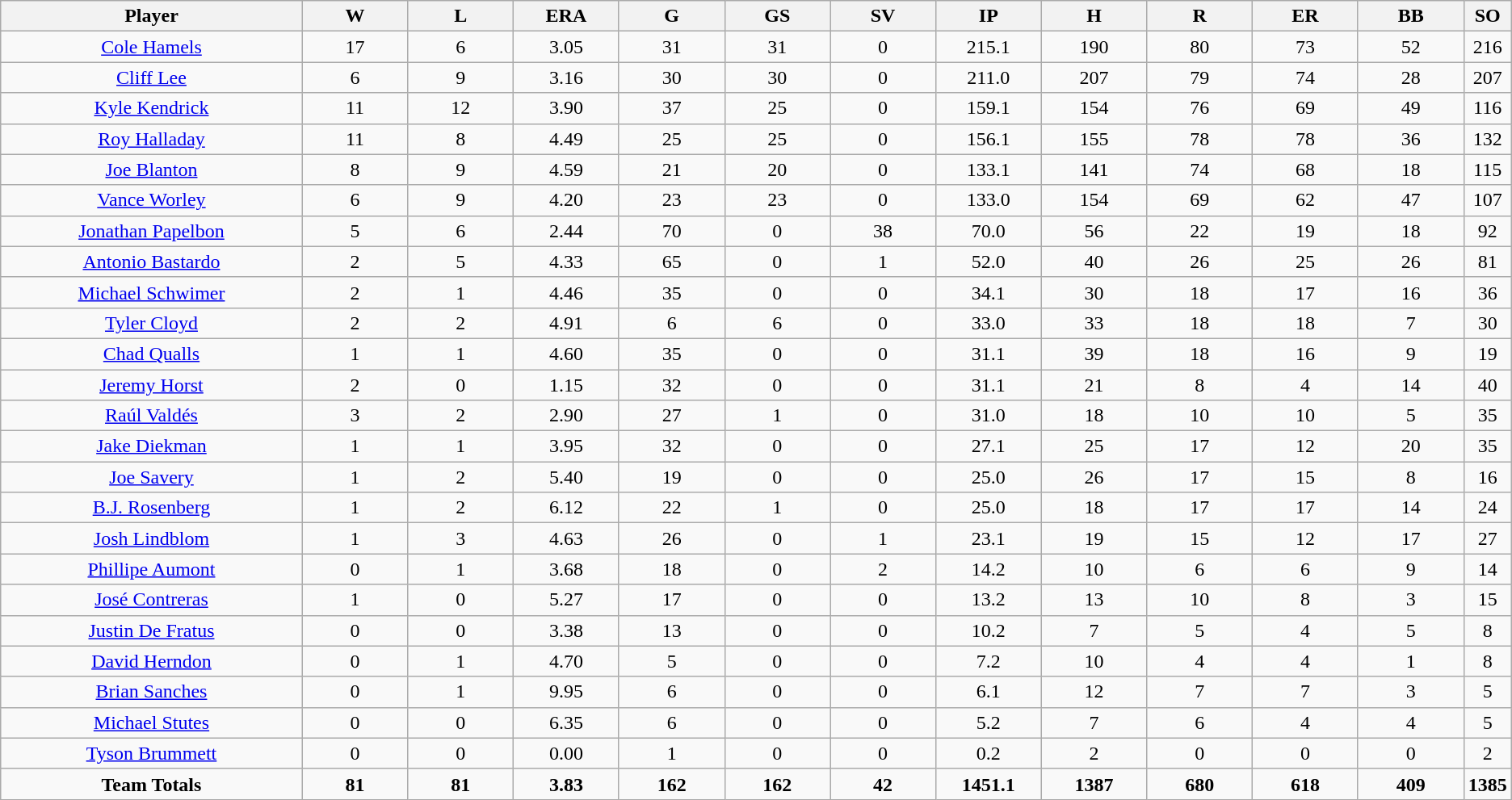<table class=wikitable style="text-align:center">
<tr>
<th bgcolor=#DDDDFF; width="20%">Player</th>
<th bgcolor=#DDDDFF; width="7%">W</th>
<th bgcolor=#DDDDFF; width="7%">L</th>
<th bgcolor=#DDDDFF; width="7%">ERA</th>
<th bgcolor=#DDDDFF; width="7%">G</th>
<th bgcolor=#DDDDFF; width="7%">GS</th>
<th bgcolor=#DDDDFF; width="7%">SV</th>
<th bgcolor=#DDDDFF; width="7%">IP</th>
<th bgcolor=#DDDDFF; width="7%">H</th>
<th bgcolor=#DDDDFF; width="7%">R</th>
<th bgcolor=#DDDDFF; width="7%">ER</th>
<th bgcolor=#DDDDFF; width="7%">BB</th>
<th bgcolor=#DDDDFF; width="7%">SO</th>
</tr>
<tr>
<td><a href='#'>Cole Hamels</a></td>
<td>17</td>
<td>6</td>
<td>3.05</td>
<td>31</td>
<td>31</td>
<td>0</td>
<td>215.1</td>
<td>190</td>
<td>80</td>
<td>73</td>
<td>52</td>
<td>216</td>
</tr>
<tr>
<td><a href='#'>Cliff Lee</a></td>
<td>6</td>
<td>9</td>
<td>3.16</td>
<td>30</td>
<td>30</td>
<td>0</td>
<td>211.0</td>
<td>207</td>
<td>79</td>
<td>74</td>
<td>28</td>
<td>207</td>
</tr>
<tr>
<td><a href='#'>Kyle Kendrick</a></td>
<td>11</td>
<td>12</td>
<td>3.90</td>
<td>37</td>
<td>25</td>
<td>0</td>
<td>159.1</td>
<td>154</td>
<td>76</td>
<td>69</td>
<td>49</td>
<td>116</td>
</tr>
<tr>
<td><a href='#'>Roy Halladay</a></td>
<td>11</td>
<td>8</td>
<td>4.49</td>
<td>25</td>
<td>25</td>
<td>0</td>
<td>156.1</td>
<td>155</td>
<td>78</td>
<td>78</td>
<td>36</td>
<td>132</td>
</tr>
<tr>
<td><a href='#'>Joe Blanton</a></td>
<td>8</td>
<td>9</td>
<td>4.59</td>
<td>21</td>
<td>20</td>
<td>0</td>
<td>133.1</td>
<td>141</td>
<td>74</td>
<td>68</td>
<td>18</td>
<td>115</td>
</tr>
<tr>
<td><a href='#'>Vance Worley</a></td>
<td>6</td>
<td>9</td>
<td>4.20</td>
<td>23</td>
<td>23</td>
<td>0</td>
<td>133.0</td>
<td>154</td>
<td>69</td>
<td>62</td>
<td>47</td>
<td>107</td>
</tr>
<tr>
<td><a href='#'>Jonathan Papelbon</a></td>
<td>5</td>
<td>6</td>
<td>2.44</td>
<td>70</td>
<td>0</td>
<td>38</td>
<td>70.0</td>
<td>56</td>
<td>22</td>
<td>19</td>
<td>18</td>
<td>92</td>
</tr>
<tr>
<td><a href='#'>Antonio Bastardo</a></td>
<td>2</td>
<td>5</td>
<td>4.33</td>
<td>65</td>
<td>0</td>
<td>1</td>
<td>52.0</td>
<td>40</td>
<td>26</td>
<td>25</td>
<td>26</td>
<td>81</td>
</tr>
<tr>
<td><a href='#'>Michael Schwimer</a></td>
<td>2</td>
<td>1</td>
<td>4.46</td>
<td>35</td>
<td>0</td>
<td>0</td>
<td>34.1</td>
<td>30</td>
<td>18</td>
<td>17</td>
<td>16</td>
<td>36</td>
</tr>
<tr>
<td><a href='#'>Tyler Cloyd</a></td>
<td>2</td>
<td>2</td>
<td>4.91</td>
<td>6</td>
<td>6</td>
<td>0</td>
<td>33.0</td>
<td>33</td>
<td>18</td>
<td>18</td>
<td>7</td>
<td>30</td>
</tr>
<tr>
<td><a href='#'>Chad Qualls</a></td>
<td>1</td>
<td>1</td>
<td>4.60</td>
<td>35</td>
<td>0</td>
<td>0</td>
<td>31.1</td>
<td>39</td>
<td>18</td>
<td>16</td>
<td>9</td>
<td>19</td>
</tr>
<tr>
<td><a href='#'>Jeremy Horst</a></td>
<td>2</td>
<td>0</td>
<td>1.15</td>
<td>32</td>
<td>0</td>
<td>0</td>
<td>31.1</td>
<td>21</td>
<td>8</td>
<td>4</td>
<td>14</td>
<td>40</td>
</tr>
<tr>
<td><a href='#'>Raúl Valdés</a></td>
<td>3</td>
<td>2</td>
<td>2.90</td>
<td>27</td>
<td>1</td>
<td>0</td>
<td>31.0</td>
<td>18</td>
<td>10</td>
<td>10</td>
<td>5</td>
<td>35</td>
</tr>
<tr>
<td><a href='#'>Jake Diekman</a></td>
<td>1</td>
<td>1</td>
<td>3.95</td>
<td>32</td>
<td>0</td>
<td>0</td>
<td>27.1</td>
<td>25</td>
<td>17</td>
<td>12</td>
<td>20</td>
<td>35</td>
</tr>
<tr>
<td><a href='#'>Joe Savery</a></td>
<td>1</td>
<td>2</td>
<td>5.40</td>
<td>19</td>
<td>0</td>
<td>0</td>
<td>25.0</td>
<td>26</td>
<td>17</td>
<td>15</td>
<td>8</td>
<td>16</td>
</tr>
<tr>
<td><a href='#'>B.J. Rosenberg</a></td>
<td>1</td>
<td>2</td>
<td>6.12</td>
<td>22</td>
<td>1</td>
<td>0</td>
<td>25.0</td>
<td>18</td>
<td>17</td>
<td>17</td>
<td>14</td>
<td>24</td>
</tr>
<tr>
<td><a href='#'>Josh Lindblom</a></td>
<td>1</td>
<td>3</td>
<td>4.63</td>
<td>26</td>
<td>0</td>
<td>1</td>
<td>23.1</td>
<td>19</td>
<td>15</td>
<td>12</td>
<td>17</td>
<td>27</td>
</tr>
<tr>
<td><a href='#'>Phillipe Aumont</a></td>
<td>0</td>
<td>1</td>
<td>3.68</td>
<td>18</td>
<td>0</td>
<td>2</td>
<td>14.2</td>
<td>10</td>
<td>6</td>
<td>6</td>
<td>9</td>
<td>14</td>
</tr>
<tr>
<td><a href='#'>José Contreras</a></td>
<td>1</td>
<td>0</td>
<td>5.27</td>
<td>17</td>
<td>0</td>
<td>0</td>
<td>13.2</td>
<td>13</td>
<td>10</td>
<td>8</td>
<td>3</td>
<td>15</td>
</tr>
<tr>
<td><a href='#'>Justin De Fratus</a></td>
<td>0</td>
<td>0</td>
<td>3.38</td>
<td>13</td>
<td>0</td>
<td>0</td>
<td>10.2</td>
<td>7</td>
<td>5</td>
<td>4</td>
<td>5</td>
<td>8</td>
</tr>
<tr>
<td><a href='#'>David Herndon</a></td>
<td>0</td>
<td>1</td>
<td>4.70</td>
<td>5</td>
<td>0</td>
<td>0</td>
<td>7.2</td>
<td>10</td>
<td>4</td>
<td>4</td>
<td>1</td>
<td>8</td>
</tr>
<tr>
<td><a href='#'>Brian Sanches</a></td>
<td>0</td>
<td>1</td>
<td>9.95</td>
<td>6</td>
<td>0</td>
<td>0</td>
<td>6.1</td>
<td>12</td>
<td>7</td>
<td>7</td>
<td>3</td>
<td>5</td>
</tr>
<tr>
<td><a href='#'>Michael Stutes</a></td>
<td>0</td>
<td>0</td>
<td>6.35</td>
<td>6</td>
<td>0</td>
<td>0</td>
<td>5.2</td>
<td>7</td>
<td>6</td>
<td>4</td>
<td>4</td>
<td>5</td>
</tr>
<tr>
<td><a href='#'>Tyson Brummett</a></td>
<td>0</td>
<td>0</td>
<td>0.00</td>
<td>1</td>
<td>0</td>
<td>0</td>
<td>0.2</td>
<td>2</td>
<td>0</td>
<td>0</td>
<td>0</td>
<td>2</td>
</tr>
<tr>
<td><strong>Team Totals</strong></td>
<td><strong>81</strong></td>
<td><strong>81</strong></td>
<td><strong>3.83</strong></td>
<td><strong>162</strong></td>
<td><strong>162</strong></td>
<td><strong>42</strong></td>
<td><strong>1451.1</strong></td>
<td><strong>1387</strong></td>
<td><strong>680</strong></td>
<td><strong>618</strong></td>
<td><strong>409</strong></td>
<td><strong>1385</strong></td>
</tr>
</table>
